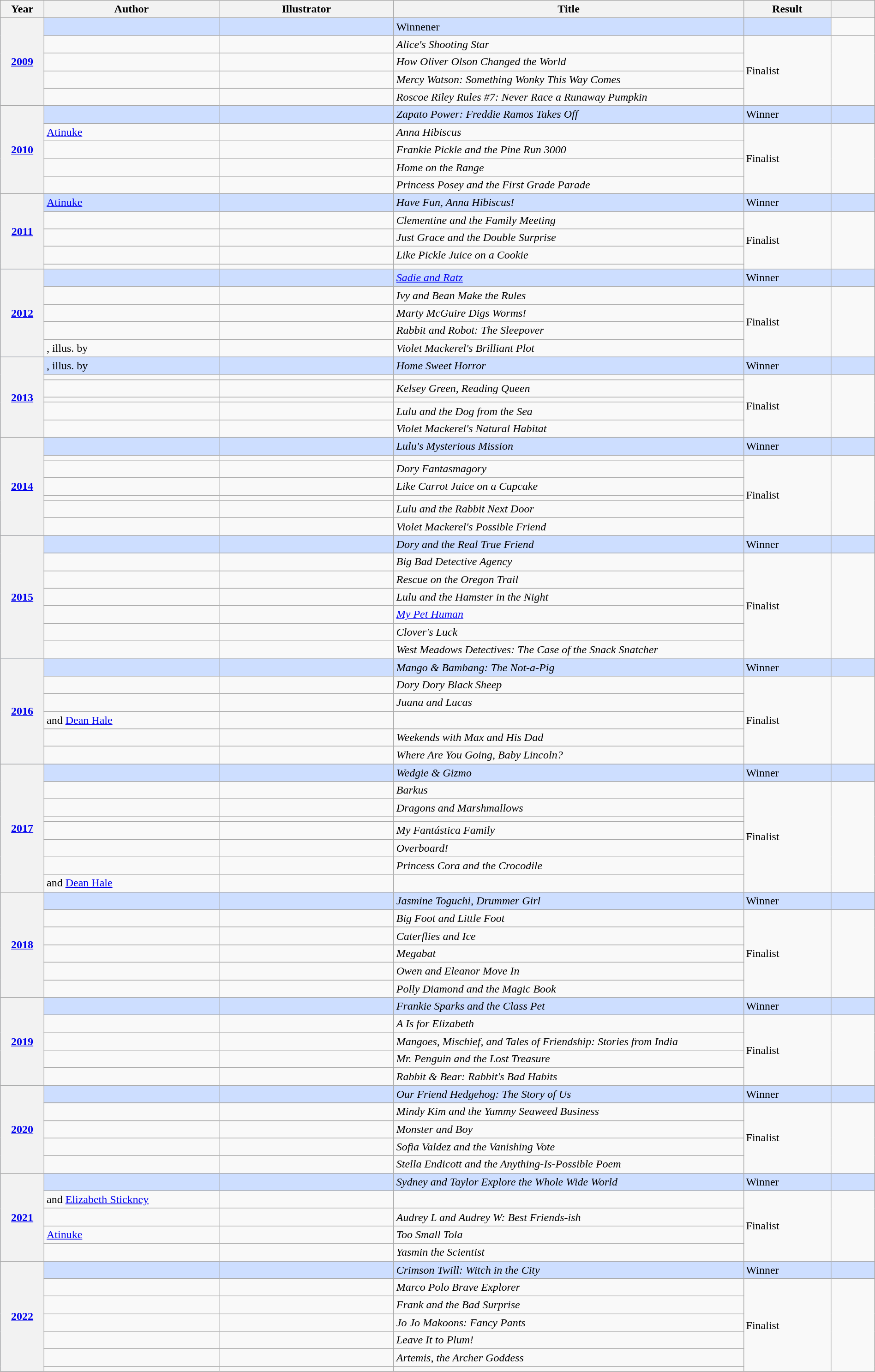<table class="wikitable sortable mw-collapsible" width="100%">
<tr>
<th scope=col width="5%">Year</th>
<th scope=col width="20%">Author</th>
<th scope=col width="20%">Illustrator</th>
<th scope=col width="40%">Title</th>
<th scope=col width="10%">Result</th>
<th scope=col width="5%" class="unsortable"></th>
</tr>
<tr style="background:#cddeff">
<th scope=row rowspan="5"><a href='#'>2009</a></th>
<td></td>
<td></td>
<td>Winnener</td>
<td></td>
</tr>
<tr>
<td></td>
<td></td>
<td><em>Alice's Shooting Star</em></td>
<td rowspan="4">Finalist</td>
<td rowspan="4"></td>
</tr>
<tr>
<td></td>
<td></td>
<td><em>How Oliver Olson Changed the World</em></td>
</tr>
<tr>
<td></td>
<td></td>
<td><em>Mercy Watson: Something Wonky This Way Comes</em></td>
</tr>
<tr>
<td></td>
<td></td>
<td><em>Roscoe Riley Rules #7: Never Race a Runaway Pumpkin</em></td>
</tr>
<tr style="background:#cddeff">
<th scope=row rowspan="5"><a href='#'>2010</a></th>
<td></td>
<td></td>
<td><em>Zapato Power: Freddie Ramos Takes Off</em></td>
<td>Winner</td>
<td></td>
</tr>
<tr>
<td><a href='#'>Atinuke</a></td>
<td></td>
<td><em>Anna Hibiscus</em></td>
<td rowspan="4">Finalist</td>
<td rowspan="4"></td>
</tr>
<tr>
<td></td>
<td></td>
<td><em>Frankie Pickle and the Pine Run 3000</em></td>
</tr>
<tr>
<td></td>
<td></td>
<td><em>Home on the Range</em></td>
</tr>
<tr>
<td></td>
<td></td>
<td><em>Princess Posey and the First Grade Parade</em></td>
</tr>
<tr style="background:#cddeff">
<th scope=row rowspan="5"><a href='#'>2011</a></th>
<td><a href='#'>Atinuke</a></td>
<td></td>
<td><em>Have Fun, Anna Hibiscus!</em></td>
<td>Winner</td>
<td></td>
</tr>
<tr>
<td></td>
<td></td>
<td><em>Clementine and the Family Meeting</em></td>
<td rowspan="4">Finalist</td>
<td rowspan="4"></td>
</tr>
<tr>
<td></td>
<td></td>
<td><em>Just Grace and the Double Surprise</em></td>
</tr>
<tr>
<td></td>
<td></td>
<td><em>Like Pickle Juice on a Cookie</em></td>
</tr>
<tr>
<td></td>
<td></td>
<td></td>
</tr>
<tr style="background:#cddeff">
<th scope=row rowspan="5"><a href='#'>2012</a></th>
<td></td>
<td></td>
<td><em><a href='#'>Sadie and Ratz</a></em></td>
<td>Winner</td>
<td></td>
</tr>
<tr>
<td></td>
<td></td>
<td><em>Ivy and Bean Make the Rules</em></td>
<td rowspan="4">Finalist</td>
<td rowspan="4"></td>
</tr>
<tr>
<td></td>
<td></td>
<td><em>Marty McGuire Digs Worms!</em></td>
</tr>
<tr>
<td></td>
<td></td>
<td><em>Rabbit and Robot: The Sleepover</em></td>
</tr>
<tr>
<td>, illus. by</td>
<td></td>
<td><em>Violet Mackerel's Brilliant Plot</em></td>
</tr>
<tr style="background:#cddeff">
<th scope=row rowspan="6"><a href='#'>2013</a></th>
<td>, illus. by</td>
<td></td>
<td><em>Home Sweet Horror</em></td>
<td>Winner</td>
<td></td>
</tr>
<tr>
<td></td>
<td></td>
<td></td>
<td rowspan="5">Finalist</td>
<td rowspan="5"></td>
</tr>
<tr>
<td></td>
<td></td>
<td><em>Kelsey Green, Reading Queen</em></td>
</tr>
<tr>
<td></td>
<td></td>
<td></td>
</tr>
<tr>
<td></td>
<td></td>
<td><em>Lulu and the Dog from the Sea</em></td>
</tr>
<tr>
<td></td>
<td></td>
<td><em>Violet Mackerel's Natural Habitat</em></td>
</tr>
<tr style="background:#cddeff">
<th scope=row rowspan="7"><a href='#'>2014</a></th>
<td></td>
<td></td>
<td><em>Lulu's Mysterious Mission</em></td>
<td>Winner</td>
<td></td>
</tr>
<tr>
<td></td>
<td></td>
<td></td>
<td rowspan="6">Finalist</td>
<td rowspan="6"></td>
</tr>
<tr>
<td></td>
<td></td>
<td><em>Dory Fantasmagory</em></td>
</tr>
<tr>
<td></td>
<td></td>
<td><em>Like Carrot Juice on a Cupcake</em></td>
</tr>
<tr>
<td></td>
<td></td>
<td><em></em></td>
</tr>
<tr>
<td></td>
<td></td>
<td><em>Lulu and the Rabbit Next Door</em></td>
</tr>
<tr>
<td></td>
<td></td>
<td><em>Violet Mackerel's Possible Friend</em></td>
</tr>
<tr style="background:#cddeff">
<th scope=row rowspan="7"><a href='#'>2015</a></th>
<td></td>
<td></td>
<td><em>Dory and the Real True Friend</em></td>
<td>Winner</td>
<td></td>
</tr>
<tr>
<td></td>
<td></td>
<td><em>Big Bad Detective Agency</em></td>
<td rowspan="6">Finalist</td>
<td rowspan="6"></td>
</tr>
<tr>
<td></td>
<td></td>
<td><em>Rescue on the Oregon Trail</em></td>
</tr>
<tr>
<td></td>
<td></td>
<td><em>Lulu and the Hamster in the Night</em></td>
</tr>
<tr>
<td></td>
<td></td>
<td><em><a href='#'>My Pet Human</a></em></td>
</tr>
<tr>
<td></td>
<td></td>
<td><em>Clover's Luck</em></td>
</tr>
<tr>
<td></td>
<td></td>
<td><em>West Meadows Detectives: The Case of the Snack Snatcher</em></td>
</tr>
<tr style="background:#cddeff">
<th scope=row rowspan="6"><a href='#'>2016</a></th>
<td></td>
<td></td>
<td><em>Mango & Bambang: The Not-a-Pig</em></td>
<td>Winner</td>
<td></td>
</tr>
<tr>
<td></td>
<td></td>
<td><em>Dory Dory Black Sheep</em></td>
<td rowspan="5">Finalist</td>
<td rowspan="5"></td>
</tr>
<tr>
<td></td>
<td></td>
<td><em>Juana and Lucas</em></td>
</tr>
<tr>
<td> and <a href='#'>Dean Hale</a></td>
<td></td>
<td></td>
</tr>
<tr>
<td></td>
<td></td>
<td><em>Weekends with Max and His Dad</em></td>
</tr>
<tr>
<td></td>
<td></td>
<td><em>Where Are You Going, Baby Lincoln?</em></td>
</tr>
<tr style="background:#cddeff">
<th scope=row rowspan="8"><a href='#'>2017</a></th>
<td></td>
<td></td>
<td><em>Wedgie & Gizmo</em></td>
<td>Winner</td>
<td></td>
</tr>
<tr>
<td></td>
<td></td>
<td><em>Barkus</em></td>
<td rowspan="7">Finalist</td>
<td rowspan="7"></td>
</tr>
<tr>
<td></td>
<td></td>
<td><em>Dragons and Marshmallows</em></td>
</tr>
<tr>
<td></td>
<td></td>
<td></td>
</tr>
<tr>
<td></td>
<td></td>
<td><em>My Fantástica Family</em></td>
</tr>
<tr>
<td></td>
<td></td>
<td><em>Overboard!</em></td>
</tr>
<tr>
<td></td>
<td></td>
<td><em>Princess Cora and the Crocodile</em></td>
</tr>
<tr>
<td> and <a href='#'>Dean Hale</a></td>
<td></td>
<td></td>
</tr>
<tr style="background:#cddeff">
<th scope=row rowspan="6"><a href='#'>2018</a></th>
<td></td>
<td></td>
<td><em>Jasmine Toguchi, Drummer Girl</em></td>
<td>Winner</td>
<td></td>
</tr>
<tr>
<td></td>
<td></td>
<td><em>Big Foot and Little Foot</em></td>
<td rowspan="5">Finalist</td>
<td rowspan="5"></td>
</tr>
<tr>
<td></td>
<td></td>
<td><em>Caterflies and Ice</em></td>
</tr>
<tr>
<td></td>
<td></td>
<td><em>Megabat</em></td>
</tr>
<tr>
<td></td>
<td></td>
<td><em>Owen and Eleanor Move In</em></td>
</tr>
<tr>
<td></td>
<td></td>
<td><em>Polly Diamond and the Magic Book</em></td>
</tr>
<tr style="background:#cddeff">
<th scope=row rowspan="5"><a href='#'>2019</a></th>
<td></td>
<td></td>
<td><em>Frankie Sparks and the Class Pet</em></td>
<td>Winner</td>
<td></td>
</tr>
<tr>
<td></td>
<td></td>
<td><em>A Is for Elizabeth</em></td>
<td rowspan="4">Finalist</td>
<td rowspan="4"></td>
</tr>
<tr>
<td></td>
<td></td>
<td><em>Mangoes, Mischief, and Tales of Friendship: Stories from India</em></td>
</tr>
<tr>
<td></td>
<td></td>
<td><em>Mr. Penguin and the Lost Treasure</em></td>
</tr>
<tr>
<td></td>
<td></td>
<td><em>Rabbit & Bear: Rabbit's Bad Habits</em></td>
</tr>
<tr style="background:#cddeff">
<th scope=row rowspan="5"><a href='#'>2020</a></th>
<td></td>
<td></td>
<td><em>Our Friend Hedgehog: The Story of Us</em></td>
<td>Winner</td>
<td></td>
</tr>
<tr>
<td></td>
<td></td>
<td><em>Mindy Kim and the Yummy Seaweed Business</em></td>
<td rowspan="4">Finalist</td>
<td rowspan="4"></td>
</tr>
<tr>
<td></td>
<td></td>
<td><em>Monster and Boy</em></td>
</tr>
<tr>
<td></td>
<td></td>
<td><em>Sofia Valdez and the Vanishing Vote</em></td>
</tr>
<tr>
<td></td>
<td></td>
<td><em>Stella Endicott and the Anything-Is-Possible Poem</em></td>
</tr>
<tr style="background:#cddeff">
<th scope=row rowspan="5"><a href='#'>2021</a></th>
<td></td>
<td></td>
<td><em>Sydney and Taylor Explore the Whole Wide World</em></td>
<td>Winner</td>
<td></td>
</tr>
<tr>
<td> and <a href='#'>Elizabeth Stickney</a></td>
<td></td>
<td></td>
<td rowspan="4">Finalist</td>
<td rowspan="4"></td>
</tr>
<tr>
<td></td>
<td></td>
<td><em>Audrey L and Audrey W: Best Friends-ish</em></td>
</tr>
<tr>
<td><a href='#'>Atinuke</a></td>
<td></td>
<td><em>Too Small Tola</em></td>
</tr>
<tr>
<td></td>
<td></td>
<td><em>Yasmin the Scientist</em></td>
</tr>
<tr style="background:#cddeff">
<th rowspan="7"><a href='#'>2022</a></th>
<td></td>
<td></td>
<td><em>Crimson Twill: Witch in the City</em></td>
<td>Winner</td>
<td></td>
</tr>
<tr>
<td></td>
<td></td>
<td><em>Marco Polo Brave Explorer</em></td>
<td rowspan="6">Finalist</td>
<td rowspan="6"></td>
</tr>
<tr>
<td></td>
<td></td>
<td><em>Frank and the Bad Surprise</em></td>
</tr>
<tr>
<td></td>
<td></td>
<td><em>Jo Jo Makoons: Fancy Pants</em></td>
</tr>
<tr>
<td></td>
<td></td>
<td><em>Leave It to Plum!</em></td>
</tr>
<tr>
<td></td>
<td></td>
<td><em>Artemis, the Archer Goddess</em></td>
</tr>
<tr>
<td></td>
<td></td>
<td><em></em></td>
</tr>
</table>
